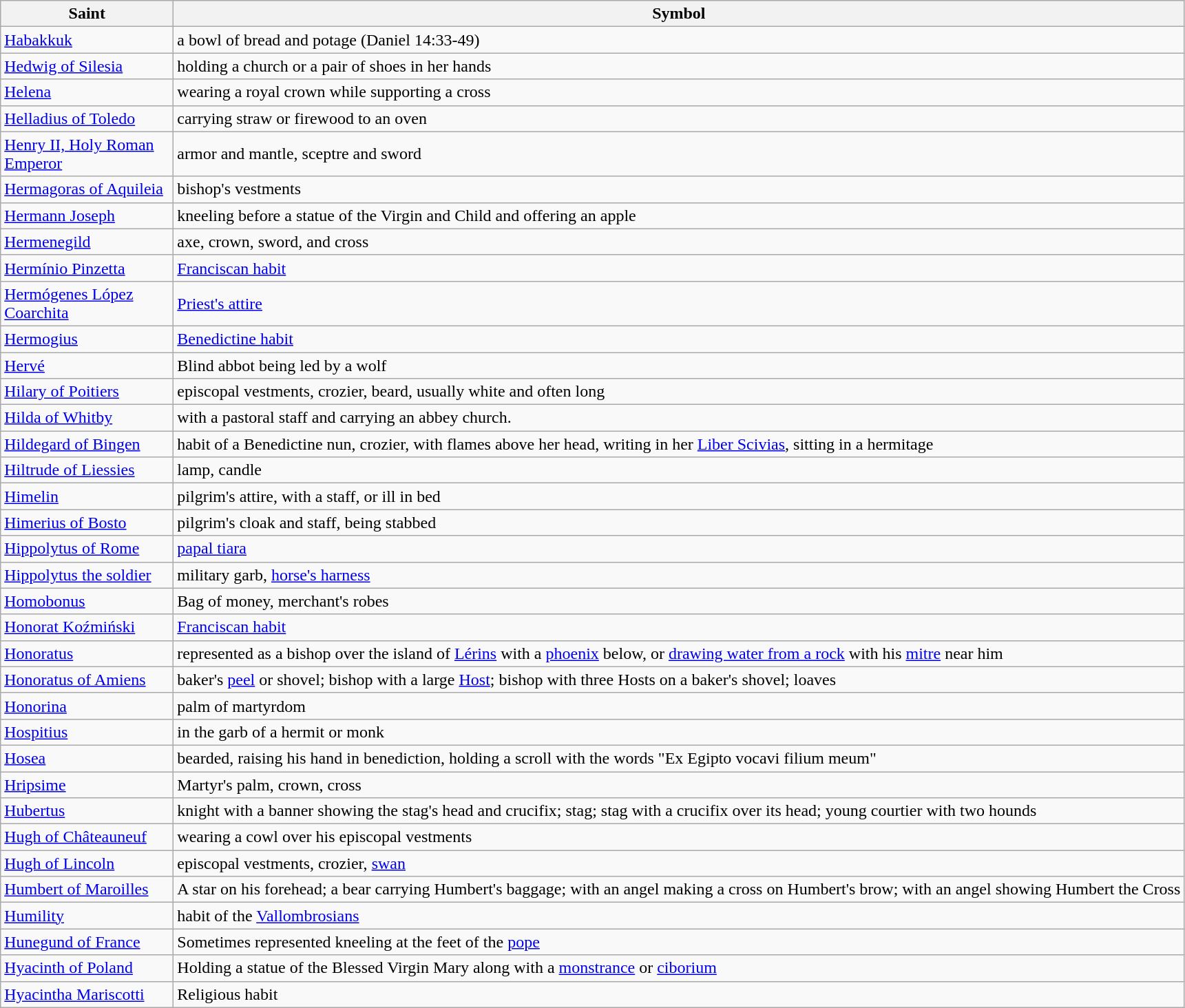<table class="wikitable">
<tr>
<th scope="col" style="width: 10em;">Saint</th>
<th scope="col">Symbol</th>
</tr>
<tr>
<td><a href='#'>Habakkuk</a></td>
<td>a bowl of bread and potage (Daniel 14:33-49)</td>
</tr>
<tr>
<td><a href='#'>Hedwig of Silesia</a></td>
<td>holding a church or a pair of shoes in her hands</td>
</tr>
<tr>
<td><a href='#'>Helena</a></td>
<td>wearing a royal crown while supporting a cross</td>
</tr>
<tr>
<td><a href='#'>Helladius of Toledo</a></td>
<td>carrying straw or firewood to an oven</td>
</tr>
<tr>
<td><a href='#'>Henry II, Holy Roman Emperor</a></td>
<td>armor and mantle, sceptre and sword</td>
</tr>
<tr>
<td><a href='#'>Hermagoras of Aquileia</a></td>
<td>bishop's vestments</td>
</tr>
<tr>
<td><a href='#'>Hermann Joseph</a></td>
<td>kneeling before a statue of the Virgin and Child and offering an apple</td>
</tr>
<tr>
<td><a href='#'>Hermenegild</a></td>
<td>axe, crown, sword, and cross </td>
</tr>
<tr>
<td><a href='#'>Hermínio Pinzetta</a></td>
<td><a href='#'>Franciscan habit</a></td>
</tr>
<tr>
<td><a href='#'>Hermógenes López Coarchita</a></td>
<td><a href='#'>Priest's attire</a></td>
</tr>
<tr>
<td><a href='#'>Hermogius</a></td>
<td><a href='#'>Benedictine habit</a></td>
</tr>
<tr>
<td><a href='#'>Hervé</a></td>
<td>Blind abbot being led by a wolf</td>
</tr>
<tr>
<td><a href='#'>Hilary of Poitiers</a></td>
<td>episcopal vestments, crozier, beard, usually white and often long</td>
</tr>
<tr>
<td><a href='#'>Hilda of Whitby</a></td>
<td>with a pastoral staff and carrying an abbey church.</td>
</tr>
<tr>
<td><a href='#'>Hildegard of Bingen</a></td>
<td>habit of a Benedictine nun, crozier, with flames above her head, writing in her <a href='#'>Liber Scivias</a>, sitting in a hermitage </td>
</tr>
<tr>
<td><a href='#'>Hiltrude of Liessies</a></td>
<td>lamp, candle</td>
</tr>
<tr>
<td><a href='#'>Himelin</a></td>
<td>pilgrim's attire, with a staff, or ill in bed</td>
</tr>
<tr>
<td><a href='#'>Himerius of Bosto</a></td>
<td>pilgrim's cloak and staff, being stabbed</td>
</tr>
<tr>
<td><a href='#'>Hippolytus of Rome</a></td>
<td><a href='#'>papal tiara</a></td>
</tr>
<tr>
<td><a href='#'>Hippolytus the soldier</a></td>
<td>military garb, <a href='#'>horse's harness</a></td>
</tr>
<tr>
<td><a href='#'>Homobonus</a></td>
<td>Bag of money, merchant's robes</td>
</tr>
<tr>
<td><a href='#'>Honorat Koźmiński</a></td>
<td><a href='#'>Franciscan habit</a></td>
</tr>
<tr>
<td><a href='#'>Honoratus</a></td>
<td>represented as a bishop over the island of <a href='#'>Lérins</a> with a <a href='#'>phoenix</a> below, or <a href='#'>drawing water from a rock</a> with his <a href='#'>mitre</a> near him </td>
</tr>
<tr>
<td><a href='#'>Honoratus of Amiens</a></td>
<td>baker's <a href='#'>peel</a> or shovel; bishop with a large <a href='#'>Host</a>; bishop with three Hosts on a baker's shovel; loaves</td>
</tr>
<tr>
<td><a href='#'>Honorina</a></td>
<td>palm of martyrdom</td>
</tr>
<tr>
<td><a href='#'>Hospitius</a></td>
<td>in the garb of a hermit or monk</td>
</tr>
<tr>
<td><a href='#'>Hosea</a></td>
<td>bearded, raising his hand in benediction, holding a scroll with the words "Ex Egipto vocavi filium meum"</td>
</tr>
<tr>
<td><a href='#'>Hripsime</a></td>
<td>Martyr's palm, crown, cross</td>
</tr>
<tr>
<td><a href='#'>Hubertus</a></td>
<td>knight with a banner showing the stag's head and crucifix; stag; stag with a crucifix over its head; young courtier with two hounds</td>
</tr>
<tr>
<td><a href='#'>Hugh of Châteauneuf</a></td>
<td>wearing a cowl over his episcopal vestments</td>
</tr>
<tr>
<td><a href='#'>Hugh of Lincoln</a></td>
<td>episcopal vestments, crozier, <a href='#'>swan</a></td>
</tr>
<tr>
<td><a href='#'>Humbert of Maroilles</a></td>
<td>A star on his forehead; a bear carrying Humbert's baggage; with an angel making a cross on Humbert's brow; with an angel showing Humbert the Cross</td>
</tr>
<tr>
<td><a href='#'>Humility</a></td>
<td>habit of the <a href='#'>Vallombrosians</a></td>
</tr>
<tr>
<td><a href='#'>Hunegund of France</a></td>
<td>Sometimes represented kneeling at the feet of the <a href='#'>pope</a></td>
</tr>
<tr>
<td><a href='#'>Hyacinth of Poland</a></td>
<td>Holding a statue of the Blessed Virgin Mary along with a <a href='#'>monstrance</a> or <a href='#'>ciborium</a></td>
</tr>
<tr>
<td><a href='#'>Hyacintha Mariscotti</a></td>
<td>Religious habit</td>
</tr>
</table>
